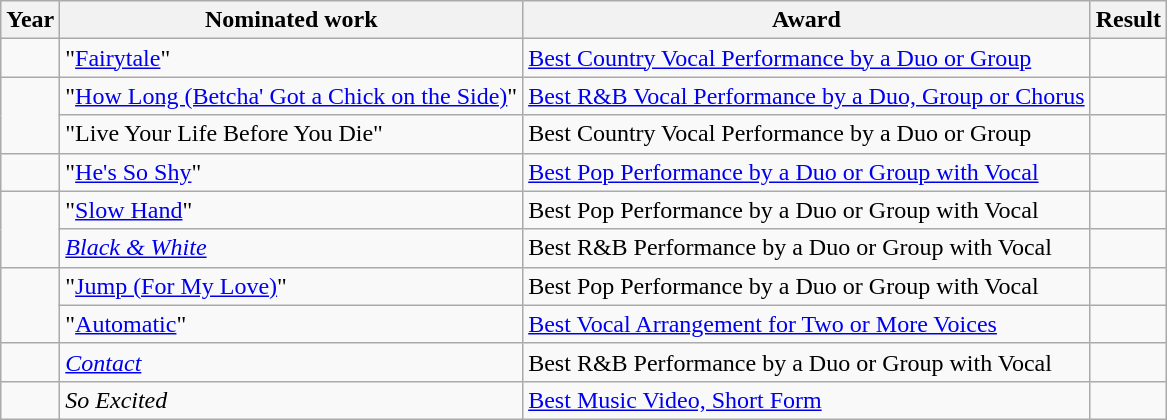<table class="wikitable">
<tr>
<th>Year</th>
<th>Nominated work</th>
<th>Award</th>
<th>Result</th>
</tr>
<tr>
<td></td>
<td>"<a href='#'>Fairytale</a>"</td>
<td><a href='#'>Best Country Vocal Performance by a Duo or Group</a></td>
<td></td>
</tr>
<tr>
<td rowspan="2"></td>
<td>"<a href='#'>How Long (Betcha' Got a Chick on the Side)</a>"</td>
<td><a href='#'>Best R&B Vocal Performance by a Duo, Group or Chorus</a></td>
<td></td>
</tr>
<tr>
<td>"Live Your Life Before You Die"</td>
<td>Best Country Vocal Performance by a Duo or Group</td>
<td></td>
</tr>
<tr>
<td></td>
<td>"<a href='#'>He's So Shy</a>"</td>
<td><a href='#'>Best Pop Performance by a Duo or Group with Vocal</a></td>
<td></td>
</tr>
<tr>
<td rowspan="2"></td>
<td>"<a href='#'>Slow Hand</a>"</td>
<td>Best Pop Performance by a Duo or Group with Vocal</td>
<td></td>
</tr>
<tr>
<td><em><a href='#'>Black & White</a></em></td>
<td>Best R&B Performance by a Duo or Group with Vocal</td>
<td></td>
</tr>
<tr>
<td rowspan="2"></td>
<td>"<a href='#'>Jump (For My Love)</a>"</td>
<td>Best Pop Performance by a Duo or Group with Vocal</td>
<td></td>
</tr>
<tr>
<td>"<a href='#'>Automatic</a>"</td>
<td><a href='#'>Best Vocal Arrangement for Two or More Voices</a></td>
<td></td>
</tr>
<tr>
<td></td>
<td><em><a href='#'>Contact</a></em></td>
<td>Best R&B Performance by a Duo or Group with Vocal</td>
<td></td>
</tr>
<tr>
<td></td>
<td><em>So Excited</em></td>
<td><a href='#'>Best Music Video, Short Form</a></td>
<td></td>
</tr>
</table>
